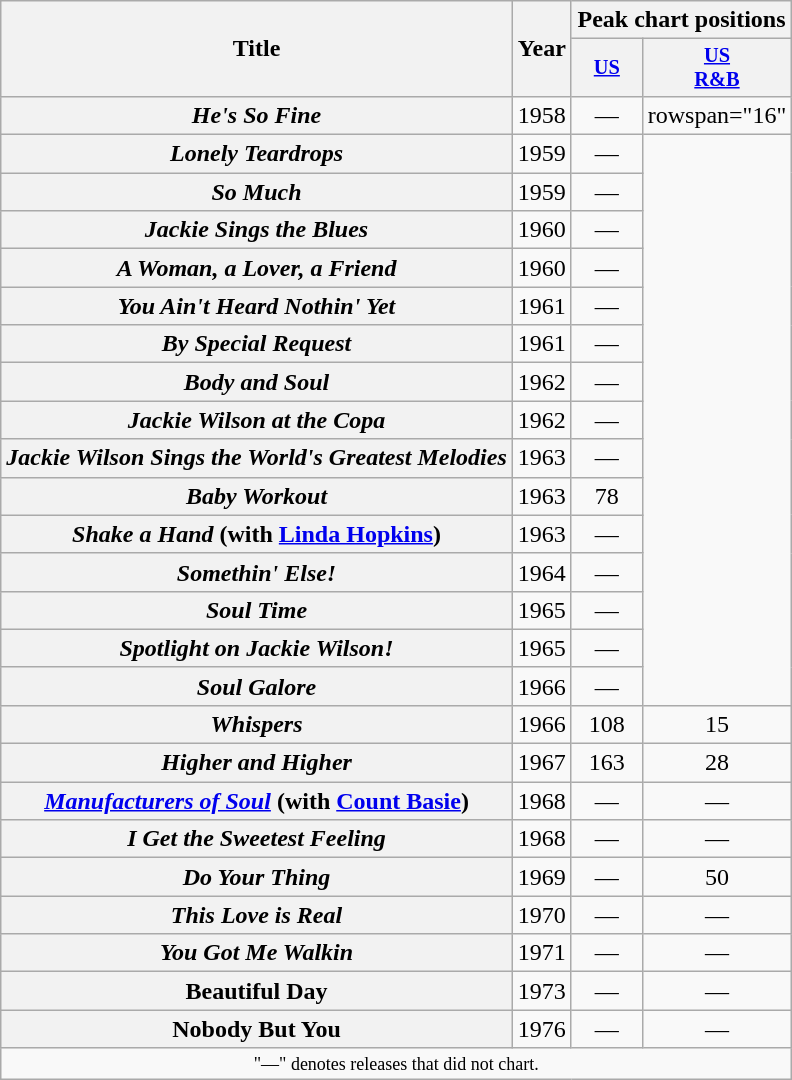<table class="wikitable plainrowheaders" style="text-align:center;">
<tr>
<th rowspan="2">Title</th>
<th rowspan="2">Year</th>
<th colspan="2">Peak chart positions</th>
</tr>
<tr>
<th style="width:3em;font-size:85%"><a href='#'>US</a><br></th>
<th style="width:3em;font-size:85%"><a href='#'>US<br>R&B</a><br></th>
</tr>
<tr>
<th scope="row"><em>He's So Fine</em></th>
<td>1958</td>
<td>—</td>
<td>rowspan="16" </td>
</tr>
<tr>
<th scope="row"><em>Lonely Teardrops</em></th>
<td>1959</td>
<td>—</td>
</tr>
<tr>
<th scope="row"><em>So Much</em></th>
<td>1959</td>
<td>—</td>
</tr>
<tr>
<th scope="row"><em>Jackie Sings the Blues</em></th>
<td>1960</td>
<td>—</td>
</tr>
<tr>
<th scope="row"><em>A Woman, a Lover, a Friend</em></th>
<td>1960</td>
<td>—</td>
</tr>
<tr>
<th scope="row"><em>You Ain't Heard Nothin' Yet</em></th>
<td>1961</td>
<td>—</td>
</tr>
<tr>
<th scope="row"><em>By Special Request</em></th>
<td>1961</td>
<td>—</td>
</tr>
<tr>
<th scope="row"><em>Body and Soul</em></th>
<td>1962</td>
<td>—</td>
</tr>
<tr>
<th scope="row"><em>Jackie Wilson at the Copa</em></th>
<td>1962</td>
<td>—</td>
</tr>
<tr>
<th scope="row"><em>Jackie Wilson Sings the World's Greatest Melodies</em></th>
<td>1963</td>
<td>—</td>
</tr>
<tr>
<th scope="row"><em>Baby Workout</em></th>
<td>1963</td>
<td>78</td>
</tr>
<tr>
<th scope="row"><em>Shake a Hand</em> (with <a href='#'>Linda Hopkins</a>)</th>
<td>1963</td>
<td>—</td>
</tr>
<tr>
<th scope="row"><em>Somethin' Else!</em></th>
<td>1964</td>
<td>—</td>
</tr>
<tr>
<th scope="row"><em>Soul Time</em></th>
<td>1965</td>
<td>—</td>
</tr>
<tr>
<th scope="row"><em>Spotlight on Jackie Wilson!</em></th>
<td>1965</td>
<td>—</td>
</tr>
<tr>
<th scope="row"><em>Soul Galore</em></th>
<td>1966</td>
<td>—</td>
</tr>
<tr>
<th scope="row"><em>Whispers</em></th>
<td>1966</td>
<td>108</td>
<td>15</td>
</tr>
<tr>
<th scope="row"><em>Higher and Higher</em></th>
<td>1967</td>
<td>163</td>
<td>28</td>
</tr>
<tr>
<th scope="row"><em><a href='#'>Manufacturers of Soul</a></em> (with <a href='#'>Count Basie</a>)</th>
<td>1968</td>
<td>—</td>
<td>—</td>
</tr>
<tr>
<th scope="row"><em>I Get the Sweetest Feeling</em></th>
<td>1968</td>
<td>—</td>
<td>—</td>
</tr>
<tr>
<th scope="row"><em>Do Your Thing</em></th>
<td>1969</td>
<td>—</td>
<td>50</td>
</tr>
<tr>
<th scope="row"><em>This Love is Real</em></th>
<td>1970</td>
<td>—</td>
<td>—</td>
</tr>
<tr>
<th scope="row"><em>You Got Me Walkin<strong></th>
<td>1971</td>
<td>—</td>
<td>—</td>
</tr>
<tr>
<th scope="row"></em>Beautiful Day<em></th>
<td>1973</td>
<td>—</td>
<td>—</td>
</tr>
<tr>
<th scope="row"></em>Nobody But You<em></th>
<td>1976</td>
<td>—</td>
<td>—</td>
</tr>
<tr>
<td colspan="7" style="text-align:center; font-size:9pt;">"—" denotes releases that did not chart.</td>
</tr>
</table>
